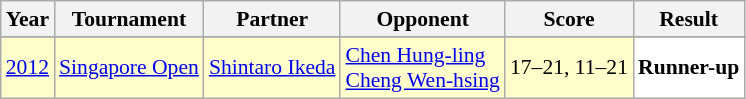<table class="sortable wikitable" style="font-size: 90%;">
<tr>
<th>Year</th>
<th>Tournament</th>
<th>Partner</th>
<th>Opponent</th>
<th>Score</th>
<th>Result</th>
</tr>
<tr>
</tr>
<tr style="background:#FFFFCC">
<td align="center"><a href='#'>2012</a></td>
<td align="left"><a href='#'>Singapore Open</a></td>
<td align="left"> <a href='#'>Shintaro Ikeda</a></td>
<td align="left"> <a href='#'>Chen Hung-ling</a><br> <a href='#'>Cheng Wen-hsing</a></td>
<td align="left">17–21, 11–21</td>
<td style="text-align:left; background:white"> <strong>Runner-up</strong></td>
</tr>
</table>
